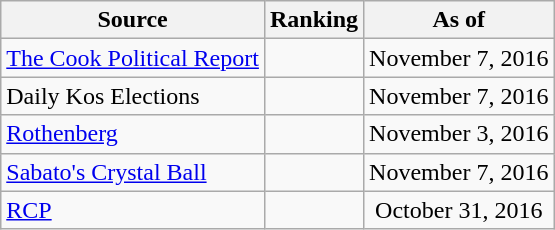<table class="wikitable" style="text-align:center">
<tr>
<th>Source</th>
<th>Ranking</th>
<th>As of</th>
</tr>
<tr>
<td align=left><a href='#'>The Cook Political Report</a></td>
<td></td>
<td>November 7, 2016</td>
</tr>
<tr>
<td align=left>Daily Kos Elections</td>
<td></td>
<td>November 7, 2016</td>
</tr>
<tr>
<td align=left><a href='#'>Rothenberg</a></td>
<td></td>
<td>November 3, 2016</td>
</tr>
<tr>
<td align=left><a href='#'>Sabato's Crystal Ball</a></td>
<td></td>
<td>November 7, 2016</td>
</tr>
<tr>
<td align="left"><a href='#'>RCP</a></td>
<td></td>
<td>October 31, 2016</td>
</tr>
</table>
